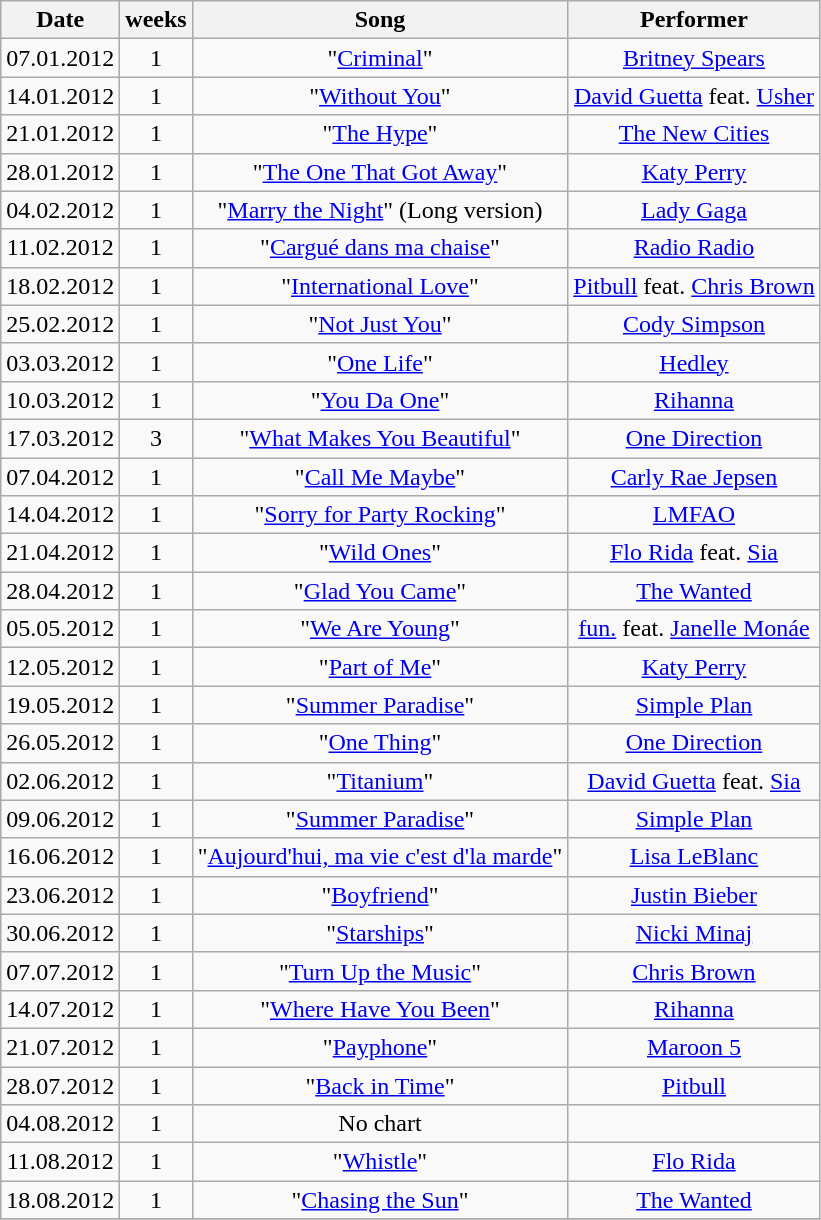<table class="wikitable" style="text-align: center;">
<tr>
<th>Date</th>
<th>weeks</th>
<th>Song</th>
<th>Performer</th>
</tr>
<tr>
<td>07.01.2012</td>
<td>1</td>
<td>"<a href='#'>Criminal</a>"</td>
<td><a href='#'>Britney Spears</a></td>
</tr>
<tr>
<td>14.01.2012</td>
<td>1</td>
<td>"<a href='#'>Without You</a>"</td>
<td><a href='#'>David Guetta</a> feat. <a href='#'>Usher</a></td>
</tr>
<tr>
<td>21.01.2012</td>
<td>1</td>
<td>"<a href='#'>The Hype</a>"</td>
<td><a href='#'>The New Cities</a></td>
</tr>
<tr>
<td>28.01.2012</td>
<td>1</td>
<td>"<a href='#'>The One That Got Away</a>"</td>
<td><a href='#'>Katy Perry</a></td>
</tr>
<tr>
<td>04.02.2012</td>
<td>1</td>
<td>"<a href='#'>Marry the Night</a>" (Long version)</td>
<td><a href='#'>Lady Gaga</a></td>
</tr>
<tr>
<td>11.02.2012</td>
<td>1</td>
<td>"<a href='#'>Cargué dans ma chaise</a>"</td>
<td><a href='#'>Radio Radio</a></td>
</tr>
<tr>
<td>18.02.2012</td>
<td>1</td>
<td>"<a href='#'>International Love</a>"</td>
<td><a href='#'>Pitbull</a> feat. <a href='#'>Chris Brown</a></td>
</tr>
<tr>
<td>25.02.2012</td>
<td>1</td>
<td>"<a href='#'>Not Just You</a>"</td>
<td><a href='#'>Cody Simpson</a></td>
</tr>
<tr>
<td>03.03.2012</td>
<td>1</td>
<td>"<a href='#'>One Life</a>"</td>
<td><a href='#'>Hedley</a></td>
</tr>
<tr>
<td>10.03.2012</td>
<td>1</td>
<td>"<a href='#'>You Da One</a>"</td>
<td><a href='#'>Rihanna</a></td>
</tr>
<tr>
<td>17.03.2012</td>
<td>3</td>
<td>"<a href='#'>What Makes You Beautiful</a>"</td>
<td><a href='#'>One Direction</a></td>
</tr>
<tr>
<td>07.04.2012</td>
<td>1</td>
<td>"<a href='#'>Call Me Maybe</a>"</td>
<td><a href='#'>Carly Rae Jepsen</a></td>
</tr>
<tr>
<td>14.04.2012</td>
<td>1</td>
<td>"<a href='#'>Sorry for Party Rocking</a>"</td>
<td><a href='#'>LMFAO</a></td>
</tr>
<tr>
<td>21.04.2012</td>
<td>1</td>
<td>"<a href='#'>Wild Ones</a>"</td>
<td><a href='#'>Flo Rida</a> feat. <a href='#'>Sia</a></td>
</tr>
<tr>
<td>28.04.2012</td>
<td>1</td>
<td>"<a href='#'>Glad You Came</a>"</td>
<td><a href='#'>The Wanted</a></td>
</tr>
<tr>
<td>05.05.2012</td>
<td>1</td>
<td>"<a href='#'>We Are Young</a>"</td>
<td><a href='#'>fun.</a> feat. <a href='#'>Janelle Monáe</a></td>
</tr>
<tr>
<td>12.05.2012</td>
<td>1</td>
<td>"<a href='#'>Part of Me</a>"</td>
<td><a href='#'>Katy Perry</a></td>
</tr>
<tr>
<td>19.05.2012</td>
<td>1</td>
<td>"<a href='#'>Summer Paradise</a>"</td>
<td><a href='#'>Simple Plan</a></td>
</tr>
<tr>
<td>26.05.2012</td>
<td>1</td>
<td>"<a href='#'>One Thing</a>"</td>
<td><a href='#'>One Direction</a></td>
</tr>
<tr>
<td>02.06.2012</td>
<td>1</td>
<td>"<a href='#'>Titanium</a>"</td>
<td><a href='#'>David Guetta</a> feat. <a href='#'>Sia</a></td>
</tr>
<tr>
<td>09.06.2012</td>
<td>1</td>
<td>"<a href='#'>Summer Paradise</a>"</td>
<td><a href='#'>Simple Plan</a></td>
</tr>
<tr>
<td>16.06.2012</td>
<td>1</td>
<td>"<a href='#'>Aujourd'hui, ma vie c'est d'la marde</a>"</td>
<td><a href='#'>Lisa LeBlanc</a></td>
</tr>
<tr>
<td>23.06.2012</td>
<td>1</td>
<td>"<a href='#'>Boyfriend</a>"</td>
<td><a href='#'>Justin Bieber</a></td>
</tr>
<tr>
<td>30.06.2012</td>
<td>1</td>
<td>"<a href='#'>Starships</a>"</td>
<td><a href='#'>Nicki Minaj</a></td>
</tr>
<tr>
<td>07.07.2012</td>
<td>1</td>
<td>"<a href='#'>Turn Up the Music</a>"</td>
<td><a href='#'>Chris Brown</a></td>
</tr>
<tr>
<td>14.07.2012</td>
<td>1</td>
<td>"<a href='#'>Where Have You Been</a>"</td>
<td><a href='#'>Rihanna</a></td>
</tr>
<tr>
<td>21.07.2012</td>
<td>1</td>
<td>"<a href='#'>Payphone</a>"</td>
<td><a href='#'>Maroon 5</a></td>
</tr>
<tr>
<td>28.07.2012</td>
<td>1</td>
<td>"<a href='#'>Back in Time</a>"</td>
<td><a href='#'>Pitbull</a></td>
</tr>
<tr>
<td>04.08.2012</td>
<td>1</td>
<td>No chart</td>
<td></td>
</tr>
<tr>
<td>11.08.2012</td>
<td>1</td>
<td>"<a href='#'>Whistle</a>"</td>
<td><a href='#'>Flo Rida</a></td>
</tr>
<tr>
<td>18.08.2012</td>
<td>1</td>
<td>"<a href='#'>Chasing the Sun</a>"</td>
<td><a href='#'>The Wanted</a></td>
</tr>
<tr>
</tr>
</table>
